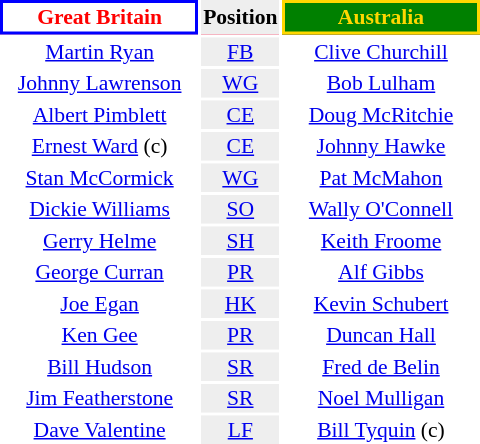<table align=right style="font-size:90%; margin-left:1em">
<tr bgcolor=#FF0033>
<th align="centre" width="126" style="border: 2px solid blue; background: white; color: red">Great Britain</th>
<th align="center" style="background: #eeeeee; color: black">Position</th>
<th align="centre" width="126" style="border: 2px solid gold; background: green; color: gold">Australia</th>
</tr>
<tr align="center">
<td><a href='#'>Martin Ryan</a></td>
<td style="background: #eeeeee"><a href='#'>FB</a></td>
<td><a href='#'>Clive Churchill</a></td>
</tr>
<tr align="center">
<td><a href='#'>Johnny Lawrenson</a></td>
<td style="background: #eeeeee"><a href='#'>WG</a></td>
<td><a href='#'>Bob Lulham</a></td>
</tr>
<tr align="center">
<td><a href='#'>Albert Pimblett</a></td>
<td style="background: #eeeeee"><a href='#'>CE</a></td>
<td><a href='#'>Doug McRitchie</a></td>
</tr>
<tr align="center">
<td><a href='#'>Ernest Ward</a> (c)</td>
<td style="background: #eeeeee"><a href='#'>CE</a></td>
<td><a href='#'>Johnny Hawke</a></td>
</tr>
<tr align="center">
<td><a href='#'>Stan McCormick</a></td>
<td style="background: #eeeeee"><a href='#'>WG</a></td>
<td><a href='#'>Pat McMahon</a></td>
</tr>
<tr align="center">
<td><a href='#'>Dickie Williams</a></td>
<td style="background: #eeeeee"><a href='#'>SO</a></td>
<td><a href='#'>Wally O'Connell</a></td>
</tr>
<tr align="center">
<td><a href='#'>Gerry Helme</a></td>
<td style="background: #eeeeee"><a href='#'>SH</a></td>
<td><a href='#'>Keith Froome</a></td>
</tr>
<tr align="center">
<td><a href='#'>George Curran</a></td>
<td style="background: #eeeeee"><a href='#'>PR</a></td>
<td><a href='#'>Alf Gibbs</a></td>
</tr>
<tr align="center">
<td><a href='#'>Joe Egan</a></td>
<td style="background: #eeeeee"><a href='#'>HK</a></td>
<td><a href='#'>Kevin Schubert</a></td>
</tr>
<tr align="center">
<td><a href='#'>Ken Gee</a></td>
<td style="background: #eeeeee"><a href='#'>PR</a></td>
<td><a href='#'>Duncan Hall</a></td>
</tr>
<tr align="center">
<td><a href='#'>Bill Hudson</a></td>
<td style="background: #eeeeee"><a href='#'>SR</a></td>
<td><a href='#'>Fred de Belin</a></td>
</tr>
<tr align="center">
<td><a href='#'>Jim Featherstone</a></td>
<td style="background: #eeeeee"><a href='#'>SR</a></td>
<td><a href='#'>Noel Mulligan</a></td>
</tr>
<tr align="center">
<td><a href='#'>Dave Valentine</a></td>
<td style="background: #eeeeee"><a href='#'>LF</a></td>
<td><a href='#'>Bill Tyquin</a> (c)</td>
</tr>
</table>
